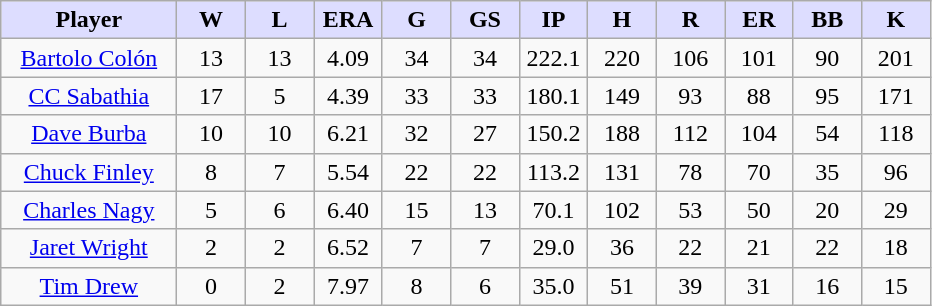<table class="wikitable sortable">
<tr>
<th style="background:#ddf; width:18%;">Player</th>
<th style="background:#ddf; width:7%;">W</th>
<th style="background:#ddf; width:7%;">L</th>
<th style="background:#ddf; width:7%;">ERA</th>
<th style="background:#ddf; width:7%;">G</th>
<th style="background:#ddf; width:7%;">GS</th>
<th style="background:#ddf; width:7%;">IP</th>
<th style="background:#ddf; width:7%;">H</th>
<th style="background:#ddf; width:7%;">R</th>
<th style="background:#ddf; width:7%;">ER</th>
<th style="background:#ddf; width:7%;">BB</th>
<th style="background:#ddf; width:7%;">K</th>
</tr>
<tr style="text-align:center;">
<td><a href='#'>Bartolo Colón</a></td>
<td>13</td>
<td>13</td>
<td>4.09</td>
<td>34</td>
<td>34</td>
<td>222.1</td>
<td>220</td>
<td>106</td>
<td>101</td>
<td>90</td>
<td>201</td>
</tr>
<tr style="text-align:center;">
<td><a href='#'>CC Sabathia</a></td>
<td>17</td>
<td>5</td>
<td>4.39</td>
<td>33</td>
<td>33</td>
<td>180.1</td>
<td>149</td>
<td>93</td>
<td>88</td>
<td>95</td>
<td>171</td>
</tr>
<tr style="text-align:center;">
<td><a href='#'>Dave Burba</a></td>
<td>10</td>
<td>10</td>
<td>6.21</td>
<td>32</td>
<td>27</td>
<td>150.2</td>
<td>188</td>
<td>112</td>
<td>104</td>
<td>54</td>
<td>118</td>
</tr>
<tr style="text-align:center;">
<td><a href='#'>Chuck Finley</a></td>
<td>8</td>
<td>7</td>
<td>5.54</td>
<td>22</td>
<td>22</td>
<td>113.2</td>
<td>131</td>
<td>78</td>
<td>70</td>
<td>35</td>
<td>96</td>
</tr>
<tr style="text-align:center;">
<td><a href='#'>Charles Nagy</a></td>
<td>5</td>
<td>6</td>
<td>6.40</td>
<td>15</td>
<td>13</td>
<td>70.1</td>
<td>102</td>
<td>53</td>
<td>50</td>
<td>20</td>
<td>29</td>
</tr>
<tr style="text-align:center;">
<td><a href='#'>Jaret Wright</a></td>
<td>2</td>
<td>2</td>
<td>6.52</td>
<td>7</td>
<td>7</td>
<td>29.0</td>
<td>36</td>
<td>22</td>
<td>21</td>
<td>22</td>
<td>18</td>
</tr>
<tr style="text-align:center;">
<td><a href='#'>Tim Drew</a></td>
<td>0</td>
<td>2</td>
<td>7.97</td>
<td>8</td>
<td>6</td>
<td>35.0</td>
<td>51</td>
<td>39</td>
<td>31</td>
<td>16</td>
<td>15</td>
</tr>
</table>
